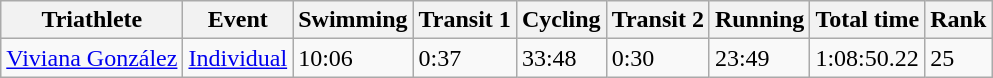<table class="wikitable" border="1">
<tr>
<th>Triathlete</th>
<th>Event</th>
<th>Swimming</th>
<th>Transit 1</th>
<th>Cycling</th>
<th>Transit 2</th>
<th>Running</th>
<th>Total time</th>
<th>Rank</th>
</tr>
<tr>
<td><a href='#'>Viviana González</a></td>
<td><a href='#'>Individual</a></td>
<td>10:06</td>
<td>0:37</td>
<td>33:48</td>
<td>0:30</td>
<td>23:49</td>
<td>1:08:50.22</td>
<td>25</td>
</tr>
</table>
